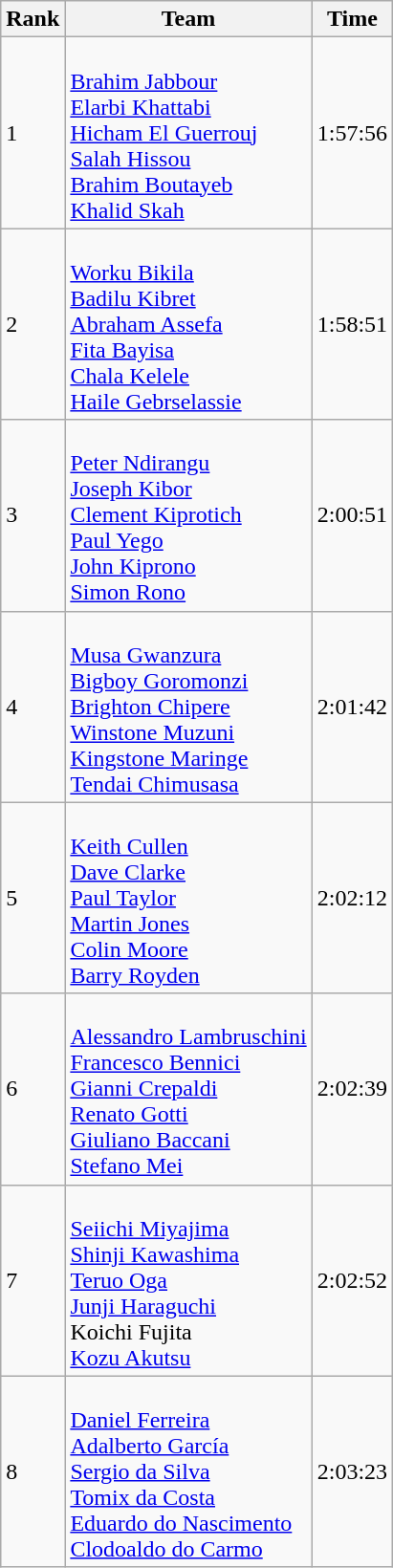<table class=wikitable>
<tr>
<th>Rank</th>
<th>Team</th>
<th>Time</th>
</tr>
<tr>
<td>1</td>
<td><br><a href='#'>Brahim Jabbour</a><br><a href='#'>Elarbi Khattabi</a><br><a href='#'>Hicham El Guerrouj</a><br><a href='#'>Salah Hissou</a><br><a href='#'>Brahim Boutayeb</a><br><a href='#'>Khalid Skah</a></td>
<td>1:57:56</td>
</tr>
<tr>
<td>2</td>
<td><br><a href='#'>Worku Bikila</a><br><a href='#'>Badilu Kibret</a><br><a href='#'>Abraham Assefa</a><br><a href='#'>Fita Bayisa</a><br><a href='#'>Chala Kelele</a><br><a href='#'>Haile Gebrselassie</a></td>
<td>1:58:51</td>
</tr>
<tr>
<td>3</td>
<td><br><a href='#'>Peter Ndirangu</a><br><a href='#'>Joseph Kibor</a><br><a href='#'>Clement Kiprotich</a><br><a href='#'>Paul Yego</a><br><a href='#'>John Kiprono</a><br><a href='#'>Simon Rono</a></td>
<td>2:00:51</td>
</tr>
<tr>
<td>4</td>
<td><br><a href='#'>Musa Gwanzura</a><br><a href='#'>Bigboy Goromonzi</a><br><a href='#'>Brighton Chipere</a><br><a href='#'>Winstone Muzuni</a><br><a href='#'>Kingstone Maringe</a><br><a href='#'>Tendai Chimusasa</a></td>
<td>2:01:42</td>
</tr>
<tr>
<td>5</td>
<td><br><a href='#'>Keith Cullen</a><br><a href='#'>Dave Clarke</a><br><a href='#'>Paul Taylor</a><br><a href='#'>Martin Jones</a><br><a href='#'>Colin Moore</a><br><a href='#'>Barry Royden</a></td>
<td>2:02:12</td>
</tr>
<tr>
<td>6</td>
<td><br><a href='#'>Alessandro Lambruschini</a><br><a href='#'>Francesco Bennici</a><br><a href='#'>Gianni Crepaldi</a><br><a href='#'>Renato Gotti</a><br><a href='#'>Giuliano Baccani</a><br><a href='#'>Stefano Mei</a></td>
<td>2:02:39</td>
</tr>
<tr>
<td>7</td>
<td><br><a href='#'>Seiichi Miyajima</a><br><a href='#'>Shinji Kawashima</a><br><a href='#'>Teruo Oga</a><br><a href='#'>Junji Haraguchi</a><br>Koichi Fujita<br><a href='#'>Kozu Akutsu</a></td>
<td>2:02:52</td>
</tr>
<tr>
<td>8</td>
<td><br><a href='#'>Daniel Ferreira</a><br><a href='#'>Adalberto García</a><br><a href='#'>Sergio da Silva</a><br><a href='#'>Tomix da Costa</a><br><a href='#'>Eduardo do Nascimento</a><br><a href='#'>Clodoaldo do Carmo</a></td>
<td>2:03:23</td>
</tr>
</table>
